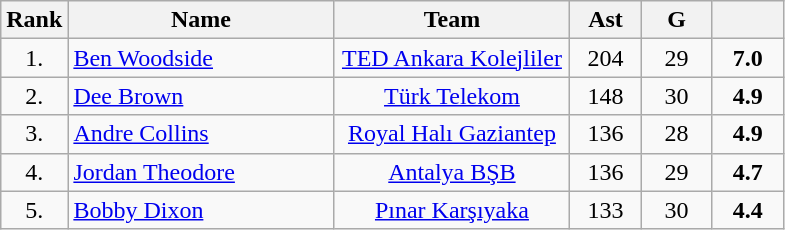<table class="wikitable" style="text-align: center;">
<tr>
<th>Rank</th>
<th width=170>Name</th>
<th width=150>Team</th>
<th width=40>Ast</th>
<th width=40>G</th>
<th width=40></th>
</tr>
<tr>
<td>1.</td>
<td align="left"> <a href='#'>Ben Woodside</a></td>
<td><a href='#'>TED Ankara Kolejliler</a></td>
<td>204</td>
<td>29</td>
<td><strong>7.0</strong></td>
</tr>
<tr>
<td>2.</td>
<td align="left"> <a href='#'>Dee Brown</a></td>
<td><a href='#'>Türk Telekom</a></td>
<td>148</td>
<td>30</td>
<td><strong>4.9</strong></td>
</tr>
<tr>
<td>3.</td>
<td align="left"> <a href='#'>Andre Collins</a></td>
<td><a href='#'>Royal Halı Gaziantep</a></td>
<td>136</td>
<td>28</td>
<td><strong>4.9</strong></td>
</tr>
<tr>
<td>4.</td>
<td align="left"> <a href='#'>Jordan Theodore</a></td>
<td><a href='#'>Antalya BŞB</a></td>
<td>136</td>
<td>29</td>
<td><strong>4.7</strong></td>
</tr>
<tr>
<td>5.</td>
<td align="left"> <a href='#'>Bobby Dixon</a></td>
<td><a href='#'>Pınar Karşıyaka</a></td>
<td>133</td>
<td>30</td>
<td><strong>4.4</strong></td>
</tr>
</table>
